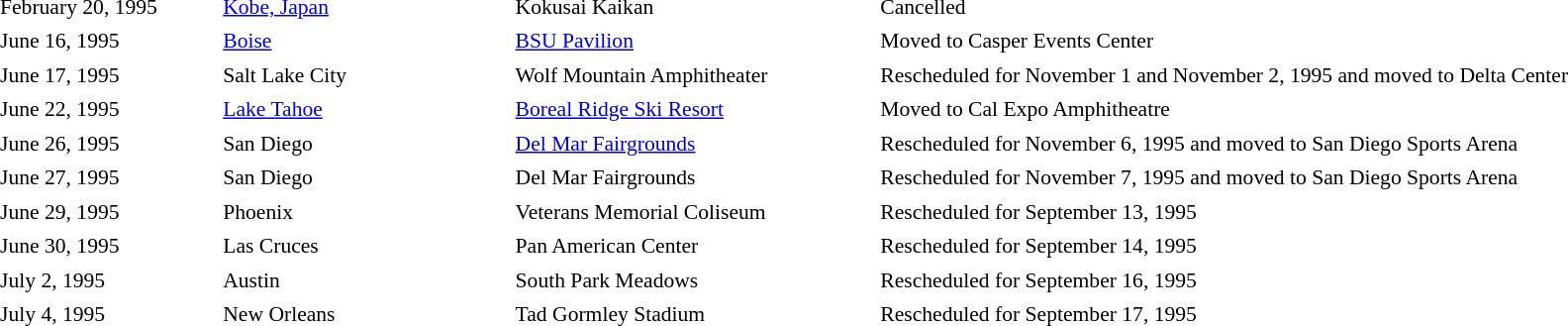<table cellpadding="2" style="border:0 solid darkgrey; font-size:90%">
<tr>
<th style="width:150px;"></th>
<th style="width:200px;"></th>
<th style="width:250px;"></th>
<th style="width:700px;"></th>
</tr>
<tr border="0">
</tr>
<tr>
<td>February 20, 1995</td>
<td><a href='#'>Kobe, Japan</a></td>
<td>Kokusai Kaikan</td>
<td>Cancelled</td>
</tr>
<tr>
<td>June 16, 1995</td>
<td><a href='#'>Boise</a></td>
<td><a href='#'>BSU Pavilion</a></td>
<td>Moved to Casper Events Center</td>
</tr>
<tr>
<td>June 17, 1995</td>
<td>Salt Lake City</td>
<td>Wolf Mountain Amphitheater</td>
<td>Rescheduled for November 1 and November 2, 1995 and moved to Delta Center</td>
</tr>
<tr>
<td>June 22, 1995</td>
<td><a href='#'>Lake Tahoe</a></td>
<td><a href='#'>Boreal Ridge Ski Resort</a></td>
<td>Moved to Cal Expo Amphitheatre</td>
</tr>
<tr>
<td>June 26, 1995</td>
<td>San Diego</td>
<td><a href='#'>Del Mar Fairgrounds</a></td>
<td>Rescheduled for November 6, 1995 and moved to San Diego Sports Arena</td>
</tr>
<tr>
<td>June 27, 1995</td>
<td>San Diego</td>
<td>Del Mar Fairgrounds</td>
<td>Rescheduled for November 7, 1995 and moved to San Diego Sports Arena</td>
</tr>
<tr>
<td>June 29, 1995</td>
<td>Phoenix</td>
<td>Veterans Memorial Coliseum</td>
<td>Rescheduled for September 13, 1995</td>
</tr>
<tr>
<td>June 30, 1995</td>
<td>Las Cruces</td>
<td>Pan American Center</td>
<td>Rescheduled for September 14, 1995</td>
</tr>
<tr>
<td>July 2, 1995</td>
<td>Austin</td>
<td>South Park Meadows</td>
<td>Rescheduled for September 16, 1995</td>
</tr>
<tr>
<td>July 4, 1995</td>
<td>New Orleans</td>
<td>Tad Gormley Stadium</td>
<td>Rescheduled for September 17, 1995</td>
</tr>
</table>
